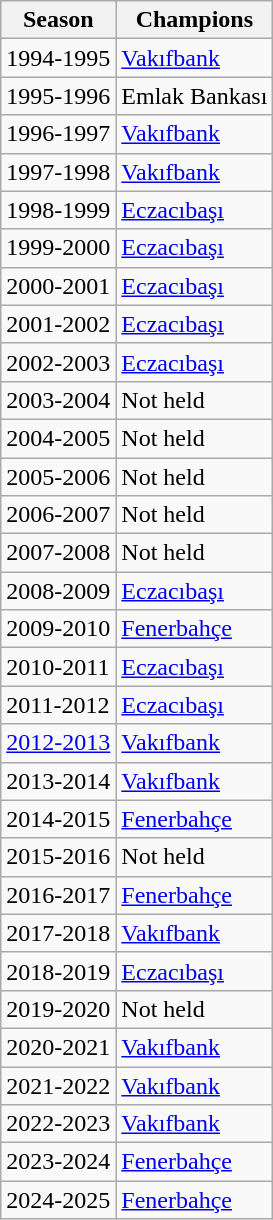<table class="wikitable">
<tr>
<th>Season</th>
<th>Champions</th>
</tr>
<tr>
<td>1994-1995</td>
<td><a href='#'>Vakıfbank</a></td>
</tr>
<tr>
<td>1995-1996</td>
<td>Emlak Bankası</td>
</tr>
<tr>
<td>1996-1997</td>
<td><a href='#'>Vakıfbank</a></td>
</tr>
<tr>
<td>1997-1998</td>
<td><a href='#'>Vakıfbank</a></td>
</tr>
<tr>
<td>1998-1999</td>
<td><a href='#'>Eczacıbaşı</a></td>
</tr>
<tr>
<td>1999-2000</td>
<td><a href='#'>Eczacıbaşı</a></td>
</tr>
<tr>
<td>2000-2001</td>
<td><a href='#'>Eczacıbaşı</a></td>
</tr>
<tr>
<td>2001-2002</td>
<td><a href='#'>Eczacıbaşı</a></td>
</tr>
<tr>
<td>2002-2003</td>
<td><a href='#'>Eczacıbaşı</a></td>
</tr>
<tr>
<td>2003-2004</td>
<td>Not held</td>
</tr>
<tr>
<td>2004-2005</td>
<td>Not held</td>
</tr>
<tr>
<td>2005-2006</td>
<td>Not held</td>
</tr>
<tr>
<td>2006-2007</td>
<td>Not held</td>
</tr>
<tr>
<td>2007-2008</td>
<td>Not held</td>
</tr>
<tr>
<td>2008-2009</td>
<td><a href='#'>Eczacıbaşı</a></td>
</tr>
<tr>
<td>2009-2010</td>
<td><a href='#'>Fenerbahçe</a></td>
</tr>
<tr>
<td>2010-2011</td>
<td><a href='#'>Eczacıbaşı</a></td>
</tr>
<tr>
<td>2011-2012</td>
<td><a href='#'>Eczacıbaşı</a></td>
</tr>
<tr>
<td><a href='#'>2012-2013</a></td>
<td><a href='#'>Vakıfbank</a></td>
</tr>
<tr>
<td>2013-2014</td>
<td><a href='#'>Vakıfbank</a></td>
</tr>
<tr>
<td>2014-2015</td>
<td><a href='#'>Fenerbahçe</a></td>
</tr>
<tr>
<td>2015-2016</td>
<td>Not held</td>
</tr>
<tr>
<td>2016-2017</td>
<td><a href='#'>Fenerbahçe</a></td>
</tr>
<tr>
<td>2017-2018</td>
<td><a href='#'>Vakıfbank</a></td>
</tr>
<tr>
<td>2018-2019</td>
<td><a href='#'>Eczacıbaşı</a></td>
</tr>
<tr>
<td>2019-2020</td>
<td>Not held</td>
</tr>
<tr>
<td>2020-2021</td>
<td><a href='#'>Vakıfbank</a></td>
</tr>
<tr>
<td>2021-2022</td>
<td><a href='#'>Vakıfbank</a></td>
</tr>
<tr>
<td>2022-2023</td>
<td><a href='#'>Vakıfbank</a></td>
</tr>
<tr>
<td>2023-2024</td>
<td><a href='#'>Fenerbahçe</a></td>
</tr>
<tr>
<td>2024-2025</td>
<td><a href='#'>Fenerbahçe</a></td>
</tr>
</table>
